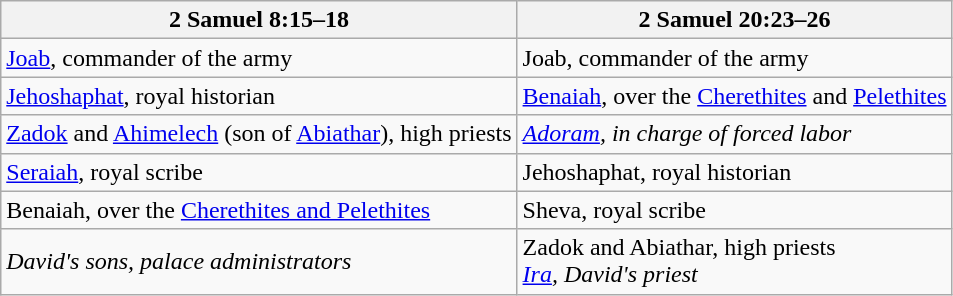<table class=wikitable>
<tr>
<th>2 Samuel 8:15–18</th>
<th>2 Samuel 20:23–26</th>
</tr>
<tr>
<td><a href='#'>Joab</a>, commander of the army</td>
<td>Joab, commander of the army</td>
</tr>
<tr>
<td><a href='#'>Jehoshaphat</a>, royal historian</td>
<td><a href='#'>Benaiah</a>, over the <a href='#'>Cherethites</a> and <a href='#'>Pelethites</a></td>
</tr>
<tr>
<td><a href='#'>Zadok</a> and <a href='#'>Ahimelech</a> (son of <a href='#'>Abiathar</a>), high priests</td>
<td><em><a href='#'>Adoram</a>, in charge of forced labor</em></td>
</tr>
<tr>
<td><a href='#'>Seraiah</a>, royal scribe</td>
<td>Jehoshaphat, royal historian</td>
</tr>
<tr>
<td>Benaiah, over the <a href='#'>Cherethites and Pelethites</a></td>
<td>Sheva, royal scribe</td>
</tr>
<tr>
<td><em>David's sons, palace administrators</em></td>
<td>Zadok and Abiathar, high priests<br><em><a href='#'>Ira</a>, David's priest</em></td>
</tr>
</table>
